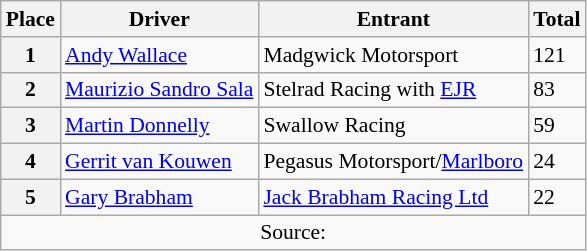<table class="wikitable" style="font-size: 90%;">
<tr>
<th>Place</th>
<th>Driver</th>
<th>Entrant</th>
<th>Total</th>
</tr>
<tr>
<th>1</th>
<td> <a href='#'>Andy Wallace</a></td>
<td>Madgwick Motorsport</td>
<td>121</td>
</tr>
<tr>
<th>2</th>
<td> <a href='#'>Maurizio Sandro Sala</a></td>
<td>Stelrad Racing with <a href='#'>EJR</a></td>
<td>83</td>
</tr>
<tr>
<th>3</th>
<td> <a href='#'>Martin Donnelly</a></td>
<td>Swallow Racing</td>
<td>59</td>
</tr>
<tr>
<th>4</th>
<td> <a href='#'>Gerrit van Kouwen</a></td>
<td>Pegasus Motorsport/<a href='#'>Marlboro</a></td>
<td>24</td>
</tr>
<tr>
<th>5</th>
<td> <a href='#'>Gary Brabham</a></td>
<td><a href='#'>Jack Brabham Racing Ltd</a></td>
<td>22</td>
</tr>
<tr>
<td colspan=4 align=center>Source:</td>
</tr>
</table>
